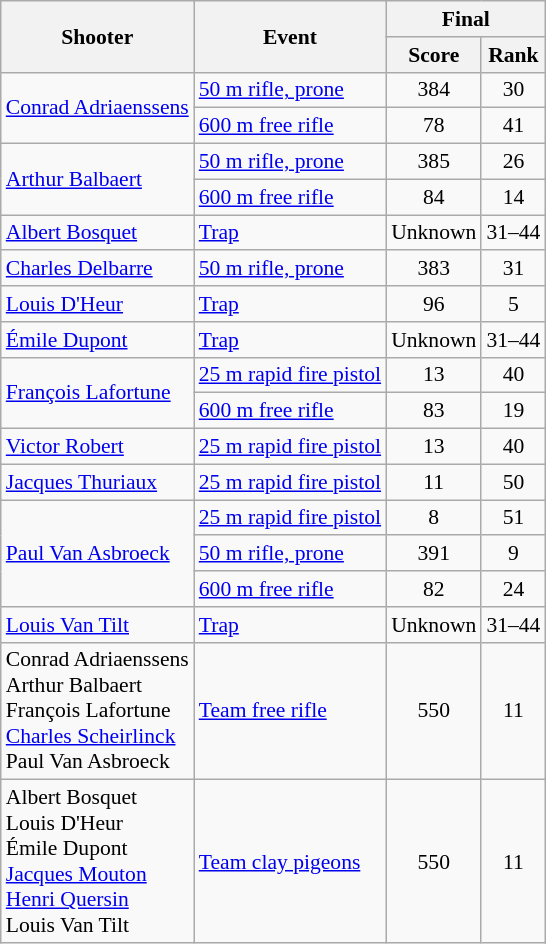<table class=wikitable style="font-size:90%">
<tr>
<th rowspan=2>Shooter</th>
<th rowspan=2>Event</th>
<th colspan=2>Final</th>
</tr>
<tr>
<th>Score</th>
<th>Rank</th>
</tr>
<tr>
<td rowspan=2><a href='#'>Conrad Adriaenssens</a></td>
<td><a href='#'>50 m rifle, prone</a></td>
<td align=center>384</td>
<td align=center>30</td>
</tr>
<tr>
<td><a href='#'>600 m free rifle</a></td>
<td align=center>78</td>
<td align=center>41</td>
</tr>
<tr>
<td rowspan=2><a href='#'>Arthur Balbaert</a></td>
<td><a href='#'>50 m rifle, prone</a></td>
<td align=center>385</td>
<td align=center>26</td>
</tr>
<tr>
<td><a href='#'>600 m free rifle</a></td>
<td align=center>84</td>
<td align=center>14</td>
</tr>
<tr>
<td><a href='#'>Albert Bosquet</a></td>
<td><a href='#'>Trap</a></td>
<td align=center>Unknown</td>
<td align=center>31–44</td>
</tr>
<tr>
<td><a href='#'>Charles Delbarre</a></td>
<td><a href='#'>50 m rifle, prone</a></td>
<td align=center>383</td>
<td align=center>31</td>
</tr>
<tr>
<td><a href='#'>Louis D'Heur</a></td>
<td><a href='#'>Trap</a></td>
<td align=center>96</td>
<td align=center>5</td>
</tr>
<tr>
<td><a href='#'>Émile Dupont</a></td>
<td><a href='#'>Trap</a></td>
<td align=center>Unknown</td>
<td align=center>31–44</td>
</tr>
<tr>
<td rowspan=2><a href='#'>François Lafortune</a></td>
<td><a href='#'>25 m rapid fire pistol</a></td>
<td align=center>13</td>
<td align=center>40</td>
</tr>
<tr>
<td><a href='#'>600 m free rifle</a></td>
<td align=center>83</td>
<td align=center>19</td>
</tr>
<tr>
<td><a href='#'>Victor Robert</a></td>
<td><a href='#'>25 m rapid fire pistol</a></td>
<td align=center>13</td>
<td align=center>40</td>
</tr>
<tr>
<td><a href='#'>Jacques Thuriaux</a></td>
<td><a href='#'>25 m rapid fire pistol</a></td>
<td align=center>11</td>
<td align=center>50</td>
</tr>
<tr>
<td rowspan=3><a href='#'>Paul Van Asbroeck</a></td>
<td><a href='#'>25 m rapid fire pistol</a></td>
<td align=center>8</td>
<td align=center>51</td>
</tr>
<tr>
<td><a href='#'>50 m rifle, prone</a></td>
<td align=center>391</td>
<td align=center>9</td>
</tr>
<tr>
<td><a href='#'>600 m free rifle</a></td>
<td align=center>82</td>
<td align=center>24</td>
</tr>
<tr>
<td><a href='#'>Louis Van Tilt</a></td>
<td><a href='#'>Trap</a></td>
<td align=center>Unknown</td>
<td align=center>31–44</td>
</tr>
<tr>
<td>Conrad Adriaenssens <br> Arthur Balbaert <br> François Lafortune <br> <a href='#'>Charles Scheirlinck</a> <br> Paul Van Asbroeck</td>
<td><a href='#'>Team free rifle</a></td>
<td align=center>550</td>
<td align=center>11</td>
</tr>
<tr>
<td>Albert Bosquet <br> Louis D'Heur <br> Émile Dupont <br> <a href='#'>Jacques Mouton</a> <br> <a href='#'>Henri Quersin</a> <br> Louis Van Tilt</td>
<td><a href='#'>Team clay pigeons</a></td>
<td align=center>550</td>
<td align=center>11</td>
</tr>
</table>
